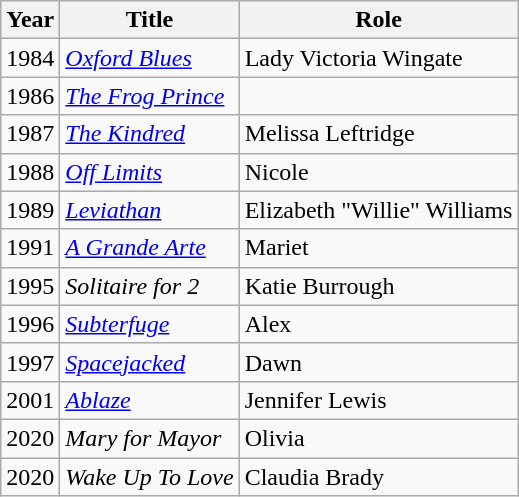<table class="wikitable sortable">
<tr>
<th>Year</th>
<th>Title</th>
<th>Role</th>
</tr>
<tr>
<td>1984</td>
<td><em><a href='#'>Oxford Blues</a></em></td>
<td>Lady Victoria Wingate</td>
</tr>
<tr>
<td>1986</td>
<td><em><a href='#'>The Frog Prince</a></em></td>
<td></td>
</tr>
<tr>
<td>1987</td>
<td><em><a href='#'>The Kindred</a></em></td>
<td>Melissa Leftridge</td>
</tr>
<tr>
<td>1988</td>
<td><em><a href='#'>Off Limits</a></em></td>
<td>Nicole</td>
</tr>
<tr>
<td>1989</td>
<td><em><a href='#'>Leviathan</a></em></td>
<td>Elizabeth "Willie" Williams</td>
</tr>
<tr>
<td>1991</td>
<td><em><a href='#'>A Grande Arte</a></em></td>
<td>Mariet</td>
</tr>
<tr>
<td>1995</td>
<td><em>Solitaire for 2</em></td>
<td>Katie Burrough</td>
</tr>
<tr>
<td>1996</td>
<td><em><a href='#'>Subterfuge</a></em></td>
<td>Alex</td>
</tr>
<tr>
<td>1997</td>
<td><em><a href='#'>Spacejacked</a></em></td>
<td>Dawn</td>
</tr>
<tr>
<td>2001</td>
<td><em><a href='#'>Ablaze</a></em></td>
<td>Jennifer Lewis</td>
</tr>
<tr>
<td>2020</td>
<td><em>Mary for Mayor</em></td>
<td>Olivia</td>
</tr>
<tr>
<td>2020</td>
<td><em>Wake Up To Love</em></td>
<td>Claudia Brady</td>
</tr>
</table>
